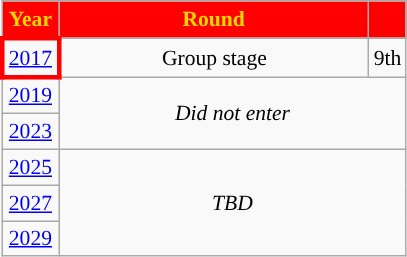<table class="wikitable" style="text-align: center; font-size:90%">
<tr style="color:gold;">
<th style="background:#FF0000;">Year</th>
<th style="background:#FF0000; width:200px">Round</th>
<th style="background:#FF0000;"></th>
</tr>
<tr>
<td style="border: 3px solid red"><a href='#'>2017</a></td>
<td>Group stage</td>
<td>9th</td>
</tr>
<tr>
<td><a href='#'>2019</a></td>
<td colspan="2" rowspan="2"><em>Did not enter</em></td>
</tr>
<tr>
<td><a href='#'>2023</a></td>
</tr>
<tr>
<td><a href='#'>2025</a></td>
<td colspan="2" rowspan="3"><em>TBD</em></td>
</tr>
<tr>
<td><a href='#'>2027</a></td>
</tr>
<tr>
<td><a href='#'>2029</a></td>
</tr>
</table>
